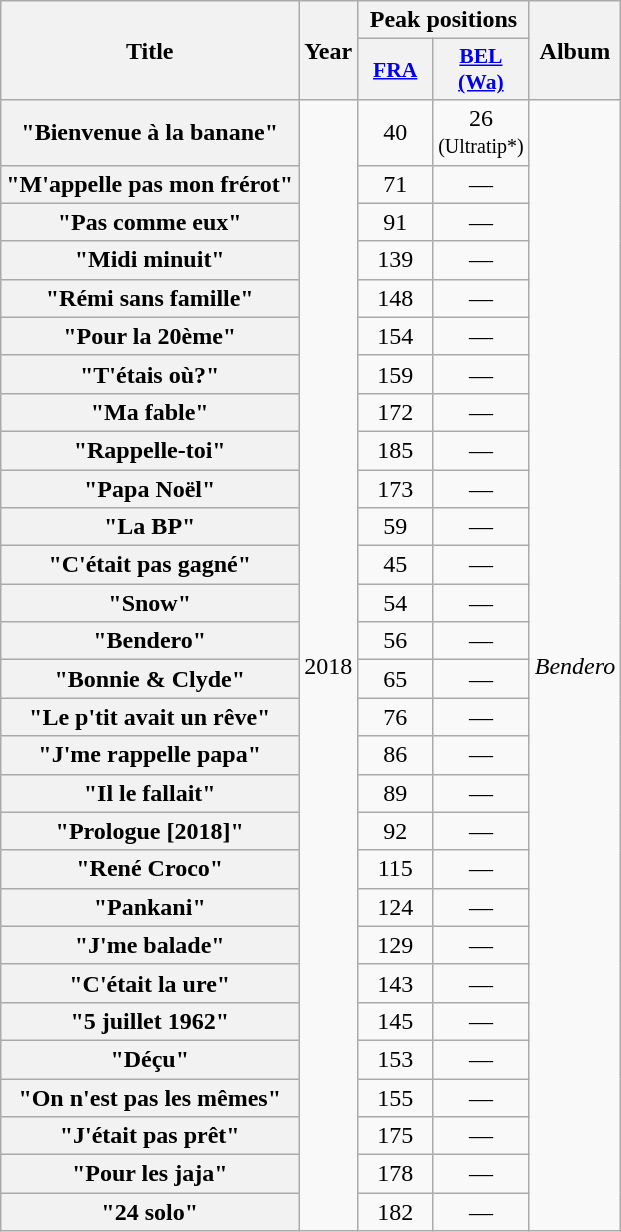<table class="wikitable plainrowheaders" style="text-align:center">
<tr>
<th scope="col" rowspan="2">Title</th>
<th scope="col" rowspan="2">Year</th>
<th scope="col" colspan="2">Peak positions</th>
<th scope="col" rowspan="2">Album</th>
</tr>
<tr>
<th scope="col" style="width:3em;font-size:90%;"><a href='#'>FRA</a><br></th>
<th scope="col" style="width:3em;font-size:90%;"><a href='#'>BEL<br>(Wa)</a><br></th>
</tr>
<tr>
<th scope="row">"Bienvenue à la banane"</th>
<td rowspan=30>2018</td>
<td>40</td>
<td>26 <br><small>(Ultratip*)</small></td>
<td rowspan=30><em>Bendero</em></td>
</tr>
<tr>
<th scope="row">"M'appelle pas mon frérot"</th>
<td>71</td>
<td>—</td>
</tr>
<tr>
<th scope="row">"Pas comme eux"</th>
<td>91</td>
<td>—</td>
</tr>
<tr>
<th scope="row">"Midi minuit"</th>
<td>139</td>
<td>—</td>
</tr>
<tr>
<th scope="row">"Rémi sans famille"</th>
<td>148</td>
<td>—</td>
</tr>
<tr>
<th scope="row">"Pour la 20ème"</th>
<td>154</td>
<td>—</td>
</tr>
<tr>
<th scope="row">"T'étais où?"</th>
<td>159</td>
<td>—</td>
</tr>
<tr>
<th scope="row">"Ma fable"</th>
<td>172</td>
<td>—</td>
</tr>
<tr>
<th scope="row">"Rappelle-toi"</th>
<td>185</td>
<td>—</td>
</tr>
<tr>
<th scope="row">"Papa Noël"</th>
<td>173</td>
<td>—</td>
</tr>
<tr>
<th scope="row">"La BP"</th>
<td>59</td>
<td>—</td>
</tr>
<tr>
<th scope="row">"C'était pas gagné"</th>
<td>45</td>
<td>—</td>
</tr>
<tr>
<th scope="row">"Snow"</th>
<td>54</td>
<td>—</td>
</tr>
<tr>
<th scope="row">"Bendero"</th>
<td>56</td>
<td>—</td>
</tr>
<tr>
<th scope="row">"Bonnie & Clyde"</th>
<td>65</td>
<td>—</td>
</tr>
<tr>
<th scope="row">"Le p'tit avait un rêve"</th>
<td>76</td>
<td>—</td>
</tr>
<tr>
<th scope="row">"J'me rappelle papa"</th>
<td>86</td>
<td>—</td>
</tr>
<tr>
<th scope="row">"Il le fallait"</th>
<td>89</td>
<td>—</td>
</tr>
<tr>
<th scope="row">"Prologue [2018]"</th>
<td>92</td>
<td>—</td>
</tr>
<tr>
<th scope="row">"René Croco"</th>
<td>115</td>
<td>—</td>
</tr>
<tr>
<th scope="row">"Pankani"</th>
<td>124</td>
<td>—</td>
</tr>
<tr>
<th scope="row">"J'me balade"</th>
<td>129</td>
<td>—</td>
</tr>
<tr>
<th scope="row">"C'était la ure"</th>
<td>143</td>
<td>—</td>
</tr>
<tr>
<th scope="row">"5 juillet 1962"</th>
<td>145</td>
<td>—</td>
</tr>
<tr>
<th scope="row">"Déçu"</th>
<td>153</td>
<td>—</td>
</tr>
<tr>
<th scope="row">"On n'est pas les mêmes"</th>
<td>155</td>
<td>—</td>
</tr>
<tr>
<th scope="row">"J'était pas prêt"</th>
<td>175</td>
<td>—</td>
</tr>
<tr>
<th scope="row">"Pour les jaja"</th>
<td>178</td>
<td>—</td>
</tr>
<tr>
<th scope="row">"24 solo"</th>
<td>182</td>
<td>—</td>
</tr>
</table>
